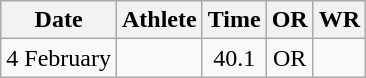<table class="wikitable" style="text-align:center">
<tr>
<th>Date</th>
<th>Athlete</th>
<th>Time</th>
<th>OR</th>
<th>WR</th>
</tr>
<tr>
<td>4 February</td>
<td></td>
<td>40.1</td>
<td>OR</td>
<td></td>
</tr>
</table>
